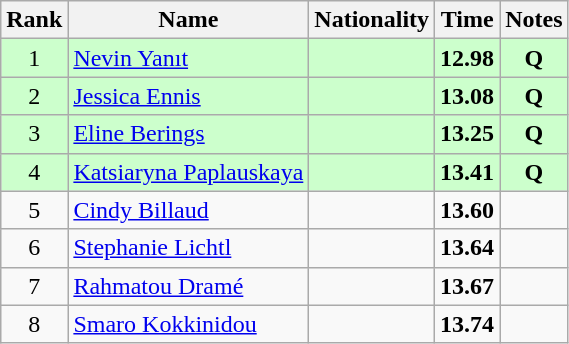<table class="wikitable sortable" style="text-align:center">
<tr>
<th>Rank</th>
<th>Name</th>
<th>Nationality</th>
<th>Time</th>
<th>Notes</th>
</tr>
<tr bgcolor=ccffcc>
<td>1</td>
<td align=left><a href='#'>Nevin Yanıt</a></td>
<td align=left></td>
<td><strong>12.98</strong></td>
<td><strong>Q</strong></td>
</tr>
<tr bgcolor=ccffcc>
<td>2</td>
<td align=left><a href='#'>Jessica Ennis</a></td>
<td align=left></td>
<td><strong>13.08</strong></td>
<td><strong>Q</strong></td>
</tr>
<tr bgcolor=ccffcc>
<td>3</td>
<td align=left><a href='#'>Eline Berings</a></td>
<td align=left></td>
<td><strong>13.25</strong></td>
<td><strong>Q</strong></td>
</tr>
<tr bgcolor=ccffcc>
<td>4</td>
<td align=left><a href='#'>Katsiaryna Paplauskaya</a></td>
<td align=left></td>
<td><strong>13.41</strong></td>
<td><strong>Q</strong></td>
</tr>
<tr>
<td>5</td>
<td align=left><a href='#'>Cindy Billaud</a></td>
<td align=left></td>
<td><strong>13.60</strong></td>
<td></td>
</tr>
<tr>
<td>6</td>
<td align=left><a href='#'>Stephanie Lichtl</a></td>
<td align=left></td>
<td><strong>13.64</strong></td>
<td></td>
</tr>
<tr>
<td>7</td>
<td align=left><a href='#'>Rahmatou Dramé</a></td>
<td align=left></td>
<td><strong>13.67</strong></td>
<td></td>
</tr>
<tr>
<td>8</td>
<td align=left><a href='#'>Smaro Kokkinidou</a></td>
<td align=left></td>
<td><strong>13.74</strong></td>
<td></td>
</tr>
</table>
